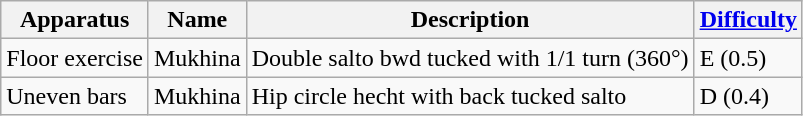<table class="wikitable">
<tr>
<th>Apparatus</th>
<th>Name</th>
<th>Description</th>
<th><a href='#'>Difficulty</a></th>
</tr>
<tr>
<td>Floor exercise</td>
<td>Mukhina</td>
<td>Double salto bwd tucked with 1/1 turn (360°)</td>
<td>E (0.5)</td>
</tr>
<tr>
<td>Uneven bars</td>
<td>Mukhina</td>
<td>Hip circle hecht with back tucked salto</td>
<td>D (0.4)</td>
</tr>
</table>
